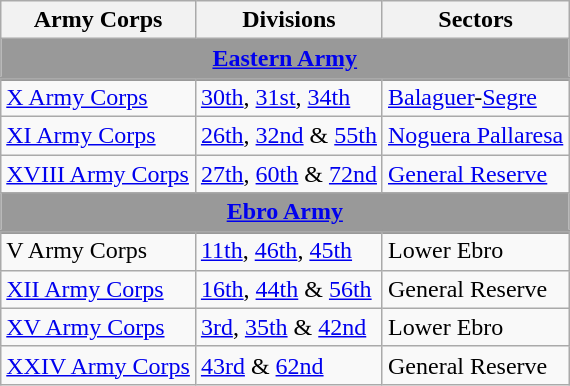<table class="wikitable">
<tr>
<th>Army Corps</th>
<th>Divisions</th>
<th>Sectors</th>
</tr>
<tr>
<td colspan="4" style="background-color:#999;" align="center"><span><strong><a href='#'>Eastern Army</a></strong></span></td>
</tr>
<tr style="border-top:solid 3px #999;">
</tr>
<tr>
<td><a href='#'>X Army Corps</a></td>
<td><a href='#'>30th</a>, <a href='#'>31st</a>, <a href='#'>34th</a></td>
<td><a href='#'>Balaguer</a>-<a href='#'>Segre</a></td>
</tr>
<tr>
<td><a href='#'>XI Army Corps</a></td>
<td><a href='#'>26th</a>, <a href='#'>32nd</a> & <a href='#'>55th</a></td>
<td><a href='#'>Noguera Pallaresa</a></td>
</tr>
<tr>
<td><a href='#'>XVIII Army Corps</a></td>
<td><a href='#'>27th</a>, <a href='#'>60th</a> & <a href='#'>72nd</a></td>
<td><a href='#'>General Reserve</a></td>
</tr>
<tr>
<td colspan="4" style="background-color:#999;" align="center"><span><strong><a href='#'>Ebro Army</a></strong></span></td>
</tr>
<tr style="border-top:solid 3px #999;">
</tr>
<tr>
<td>V Army Corps</td>
<td><a href='#'>11th</a>, <a href='#'>46th</a>, <a href='#'>45th</a></td>
<td>Lower Ebro</td>
</tr>
<tr>
<td><a href='#'>XII Army Corps</a></td>
<td><a href='#'>16th</a>, <a href='#'>44th</a> & <a href='#'>56th</a></td>
<td>General Reserve</td>
</tr>
<tr>
<td><a href='#'>XV Army Corps</a></td>
<td><a href='#'>3rd</a>, <a href='#'>35th</a> &  <a href='#'>42nd</a></td>
<td>Lower Ebro</td>
</tr>
<tr>
<td><a href='#'>XXIV Army Corps</a></td>
<td><a href='#'>43rd</a> & <a href='#'>62nd</a></td>
<td>General Reserve</td>
</tr>
</table>
